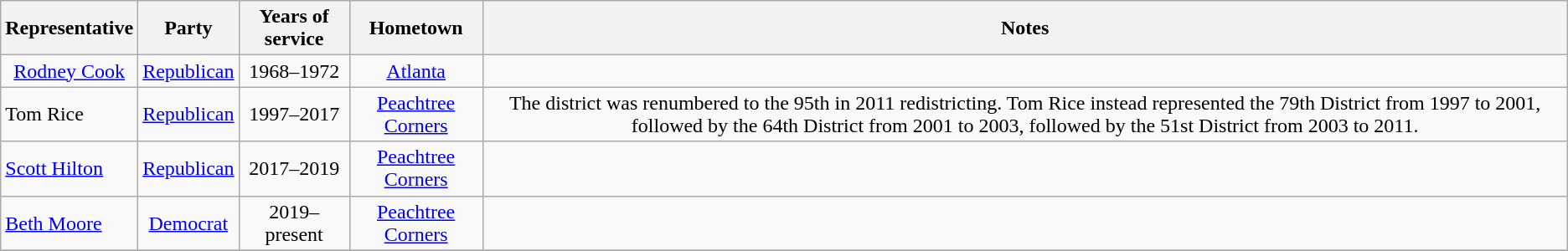<table class=wikitable style="text-align:center">
<tr>
<th>Representative</th>
<th>Party</th>
<th>Years of service</th>
<th>Hometown</th>
<th>Notes</th>
</tr>
<tr>
<td><a href='#'>Rodney Cook</a></td>
<td><a href='#'>Republican</a></td>
<td>1968–1972</td>
<td><a href='#'>Atlanta</a></td>
<td></td>
</tr>
<tr>
<td align=left nowrap>Tom Rice</td>
<td><a href='#'>Republican</a></td>
<td>1997–2017</td>
<td><a href='#'>Peachtree Corners</a></td>
<td>The district was renumbered to the 95th in 2011 redistricting. Tom Rice instead represented the 79th District from 1997 to 2001, followed by the 64th District from 2001 to 2003, followed by the 51st District from 2003 to 2011.</td>
</tr>
<tr>
<td align=left nowrap><a href='#'>Scott Hilton</a></td>
<td><a href='#'>Republican</a></td>
<td>2017–2019</td>
<td><a href='#'>Peachtree Corners</a></td>
<td></td>
</tr>
<tr>
<td align=left nowrap><a href='#'>Beth Moore</a></td>
<td><a href='#'>Democrat</a></td>
<td>2019–present</td>
<td><a href='#'>Peachtree Corners</a></td>
<td></td>
</tr>
<tr>
</tr>
</table>
